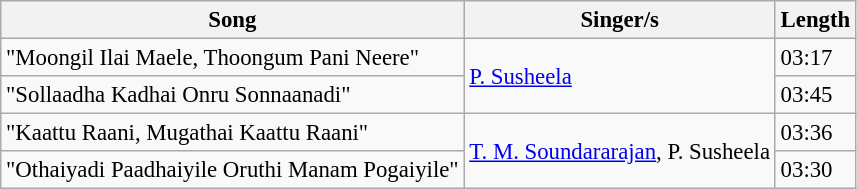<table class="wikitable" style="font-size:95%;">
<tr>
<th>Song</th>
<th>Singer/s</th>
<th>Length</th>
</tr>
<tr>
<td>"Moongil Ilai Maele, Thoongum Pani Neere"</td>
<td rowspan=2><a href='#'>P. Susheela</a></td>
<td>03:17</td>
</tr>
<tr>
<td>"Sollaadha Kadhai Onru Sonnaanadi"</td>
<td>03:45</td>
</tr>
<tr>
<td>"Kaattu Raani, Mugathai Kaattu Raani"</td>
<td rowspan=2><a href='#'>T. M. Soundararajan</a>, P. Susheela</td>
<td>03:36</td>
</tr>
<tr>
<td>"Othaiyadi Paadhaiyile Oruthi Manam Pogaiyile"</td>
<td>03:30</td>
</tr>
</table>
